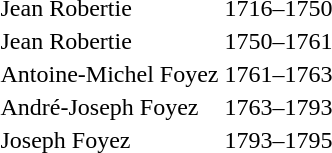<table>
<tr>
<td>Jean Robertie</td>
<td>1716–1750</td>
</tr>
<tr>
<td>Jean Robertie</td>
<td>1750–1761</td>
</tr>
<tr>
<td>Antoine-Michel Foyez</td>
<td>1761–1763</td>
</tr>
<tr>
<td>André-Joseph Foyez</td>
<td>1763–1793</td>
</tr>
<tr>
<td>Joseph Foyez</td>
<td>1793–1795</td>
</tr>
</table>
